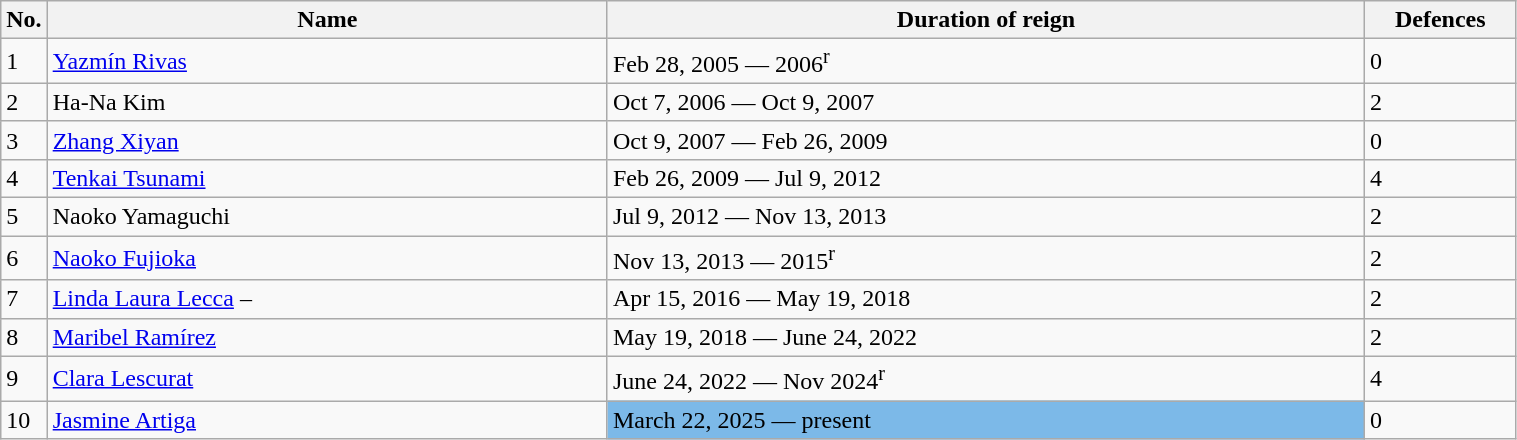<table class="wikitable" width=80%>
<tr>
<th width=3%>No.</th>
<th width=37%>Name</th>
<th width=50%>Duration of reign</th>
<th width=10%>Defences</th>
</tr>
<tr>
<td>1</td>
<td align=left> <a href='#'>Yazmín Rivas</a></td>
<td>Feb 28, 2005 — 2006<sup>r</sup></td>
<td>0</td>
</tr>
<tr>
<td>2</td>
<td align=left> Ha-Na Kim</td>
<td>Oct 7, 2006 — Oct 9, 2007</td>
<td>2</td>
</tr>
<tr>
<td>3</td>
<td align=left> <a href='#'>Zhang Xiyan</a></td>
<td>Oct 9, 2007 — Feb 26, 2009</td>
<td>0</td>
</tr>
<tr>
<td>4</td>
<td align=left> <a href='#'>Tenkai Tsunami</a></td>
<td>Feb 26, 2009 — Jul 9, 2012</td>
<td>4</td>
</tr>
<tr>
<td>5</td>
<td align=left> Naoko Yamaguchi</td>
<td>Jul 9, 2012 — Nov 13, 2013</td>
<td>2</td>
</tr>
<tr>
<td>6</td>
<td align=left> <a href='#'>Naoko Fujioka</a></td>
<td>Nov 13, 2013 — 2015<sup>r</sup></td>
<td>2</td>
</tr>
<tr>
<td>7</td>
<td align=left> <a href='#'>Linda Laura Lecca</a> – </td>
<td>Apr 15, 2016 — May 19, 2018</td>
<td>2</td>
</tr>
<tr>
<td>8</td>
<td align=left> <a href='#'>Maribel Ramírez</a></td>
<td>May 19, 2018 — June 24, 2022</td>
<td>2</td>
</tr>
<tr>
<td>9</td>
<td align=left> <a href='#'>Clara Lescurat</a></td>
<td>June 24, 2022 — Nov 2024<sup>r</sup></td>
<td>4</td>
</tr>
<tr>
<td>10</td>
<td align=left> <a href='#'>Jasmine Artiga</a></td>
<td style="background:#7CB9E8;" width=5px>March 22, 2025 — present</td>
<td>0</td>
</tr>
</table>
